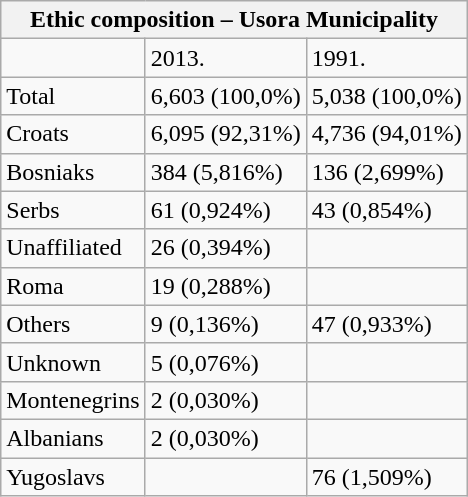<table class="wikitable">
<tr>
<th colspan="8">Ethic composition – Usora Municipality</th>
</tr>
<tr>
<td></td>
<td>2013.</td>
<td>1991.</td>
</tr>
<tr>
<td>Total</td>
<td>6,603 (100,0%)</td>
<td>5,038 (100,0%)</td>
</tr>
<tr>
<td>Croats</td>
<td>6,095 (92,31%)</td>
<td>4,736 (94,01%)</td>
</tr>
<tr>
<td>Bosniaks</td>
<td>384 (5,816%)</td>
<td>136 (2,699%)</td>
</tr>
<tr>
<td>Serbs</td>
<td>61 (0,924%)</td>
<td>43 (0,854%)</td>
</tr>
<tr>
<td>Unaffiliated</td>
<td>26 (0,394%)</td>
<td></td>
</tr>
<tr>
<td>Roma</td>
<td>19 (0,288%)</td>
<td></td>
</tr>
<tr>
<td>Others</td>
<td>9 (0,136%)</td>
<td>47 (0,933%)</td>
</tr>
<tr>
<td>Unknown</td>
<td>5 (0,076%)</td>
<td></td>
</tr>
<tr>
<td>Montenegrins</td>
<td>2 (0,030%)</td>
<td></td>
</tr>
<tr>
<td>Albanians</td>
<td>2 (0,030%)</td>
<td></td>
</tr>
<tr>
<td>Yugoslavs</td>
<td></td>
<td>76 (1,509%)</td>
</tr>
</table>
